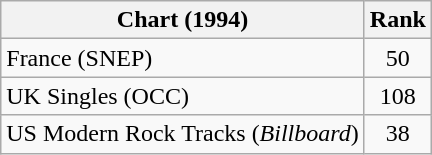<table class="wikitable sortable">
<tr>
<th>Chart (1994)</th>
<th>Rank</th>
</tr>
<tr>
<td>France (SNEP)</td>
<td align="center">50</td>
</tr>
<tr>
<td>UK Singles (OCC)</td>
<td align="center">108</td>
</tr>
<tr>
<td>US Modern Rock Tracks (<em>Billboard</em>)</td>
<td align="center">38</td>
</tr>
</table>
